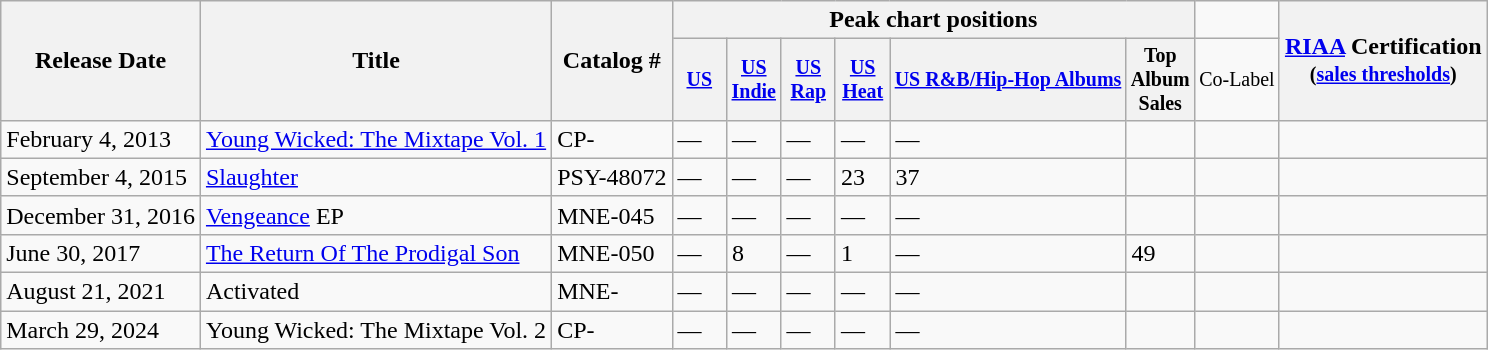<table class="wikitable">
<tr>
<th rowspan="2">Release Date</th>
<th rowspan="2">Title</th>
<th rowspan="2">Catalog #</th>
<th colspan="6">Peak chart positions</th>
<td></td>
<th rowspan="2"><a href='#'>RIAA</a> Certification<br><small>(<a href='#'>sales thresholds</a>)</small></th>
</tr>
<tr style="font-size:smaller;">
<th style="width:30px;"><a href='#'>US</a></th>
<th style="width:30px;"><a href='#'>US Indie</a></th>
<th style="width:30px;"><a href='#'>US Rap</a></th>
<th style="width:30px;"><a href='#'>US Heat</a></th>
<th style="sidth:30px;"><a href='#'>US R&B/Hip-Hop Albums</a></th>
<th style="width:30px;">Top Album Sales</th>
<td>Co-Label</td>
</tr>
<tr>
<td>February 4, 2013</td>
<td><a href='#'>Young Wicked: The Mixtape Vol. 1</a></td>
<td>CP-</td>
<td>—</td>
<td>—</td>
<td>—</td>
<td>—</td>
<td>—</td>
<td></td>
<td></td>
<td></td>
</tr>
<tr>
<td>September 4, 2015</td>
<td><a href='#'>Slaughter</a></td>
<td>PSY-48072</td>
<td>—</td>
<td>—</td>
<td>—</td>
<td>23</td>
<td>37</td>
<td></td>
<td></td>
<td></td>
</tr>
<tr>
<td>December 31, 2016</td>
<td><a href='#'>Vengeance</a> EP</td>
<td>MNE-045</td>
<td>—</td>
<td>—</td>
<td>—</td>
<td>—</td>
<td>—</td>
<td></td>
<td></td>
<td></td>
</tr>
<tr>
<td>June 30, 2017</td>
<td><a href='#'>The Return Of The Prodigal Son</a></td>
<td>MNE-050</td>
<td>—</td>
<td>8</td>
<td>—</td>
<td>1</td>
<td>—</td>
<td>49</td>
<td></td>
<td></td>
</tr>
<tr>
<td>August 21, 2021</td>
<td>Activated</td>
<td>MNE-</td>
<td>—</td>
<td>—</td>
<td>—</td>
<td>—</td>
<td>—</td>
<td></td>
<td></td>
<td></td>
</tr>
<tr>
<td>March 29, 2024</td>
<td>Young Wicked: The Mixtape Vol. 2</td>
<td>CP-</td>
<td>—</td>
<td>—</td>
<td>—</td>
<td>—</td>
<td>—</td>
<td></td>
<td></td>
<td></td>
</tr>
</table>
